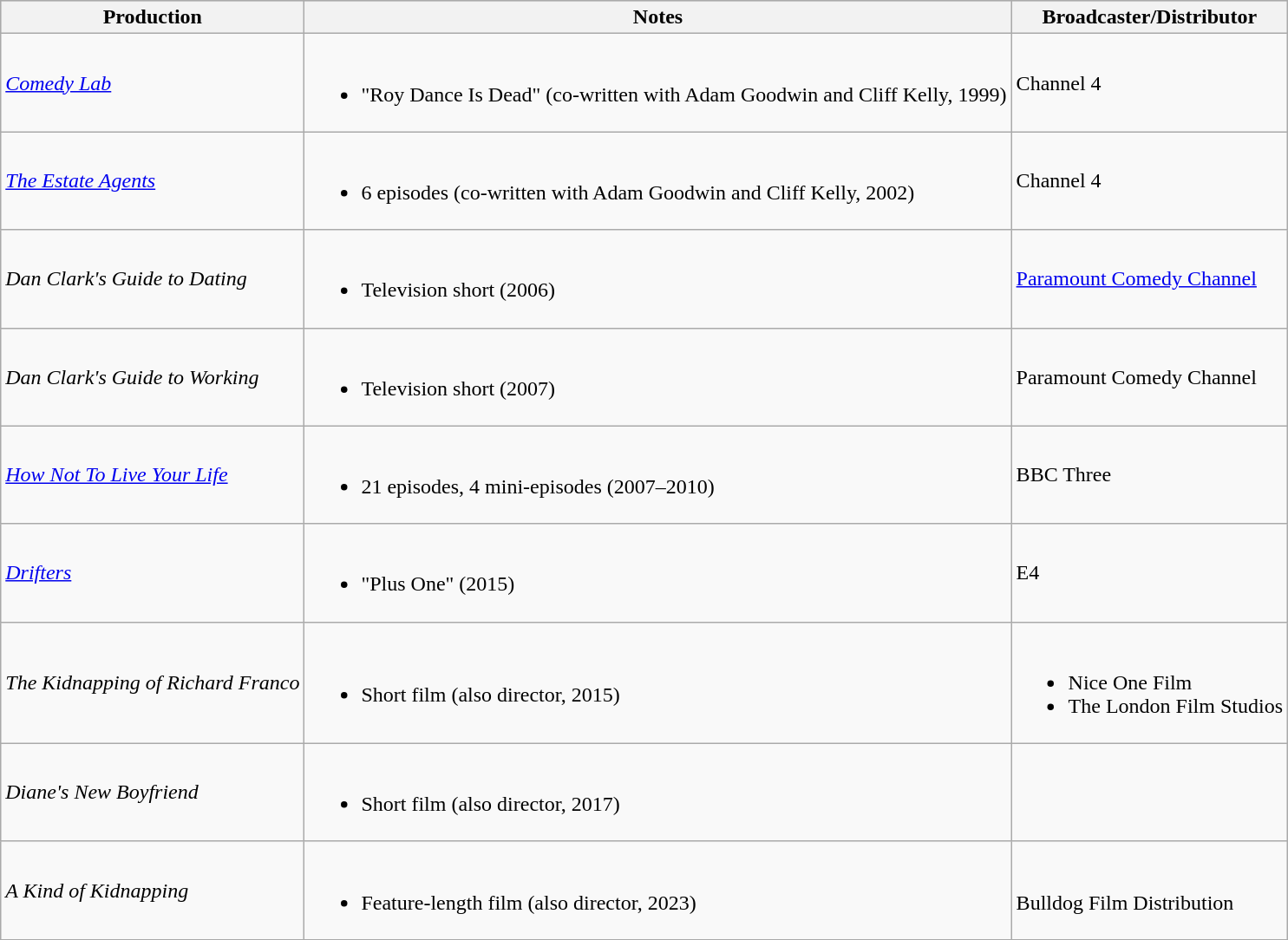<table class="wikitable">
<tr style="background:#ccc; text-align:center;">
<th>Production</th>
<th>Notes</th>
<th>Broadcaster/Distributor</th>
</tr>
<tr>
<td><em><a href='#'>Comedy Lab</a></em></td>
<td><br><ul><li>"Roy Dance Is Dead" (co-written with Adam Goodwin and Cliff Kelly, 1999)</li></ul></td>
<td>Channel 4</td>
</tr>
<tr>
<td><em><a href='#'>The Estate Agents</a></em></td>
<td><br><ul><li>6 episodes (co-written with Adam Goodwin and Cliff Kelly, 2002)</li></ul></td>
<td>Channel 4</td>
</tr>
<tr>
<td><em>Dan Clark's Guide to Dating</em></td>
<td><br><ul><li>Television short (2006)</li></ul></td>
<td><a href='#'>Paramount Comedy Channel</a></td>
</tr>
<tr>
<td><em>Dan Clark's Guide to Working</em></td>
<td><br><ul><li>Television short (2007)</li></ul></td>
<td>Paramount Comedy Channel</td>
</tr>
<tr>
<td><em><a href='#'>How Not To Live Your Life</a></em></td>
<td><br><ul><li>21 episodes, 4 mini-episodes (2007–2010)</li></ul></td>
<td>BBC Three</td>
</tr>
<tr>
<td><em><a href='#'>Drifters</a></em></td>
<td><br><ul><li>"Plus One" (2015)</li></ul></td>
<td>E4</td>
</tr>
<tr>
<td><em>The Kidnapping of Richard Franco</em></td>
<td><br><ul><li>Short film (also director, 2015)</li></ul></td>
<td><br><ul><li>Nice One Film</li><li>The London Film Studios</li></ul></td>
</tr>
<tr>
<td><em>Diane's New Boyfriend</em></td>
<td><br><ul><li>Short film (also director, 2017)</li></ul></td>
</tr>
<tr>
<td><em>A Kind of Kidnapping</em></td>
<td><br><ul><li>Feature-length film (also director, 2023)</li></ul></td>
<td><br>Bulldog Film Distribution</td>
</tr>
</table>
